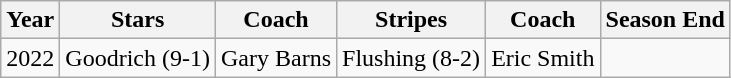<table class="wikitable">
<tr>
<th>Year</th>
<th>Stars</th>
<th>Coach</th>
<th>Stripes</th>
<th>Coach</th>
<th>Season End</th>
</tr>
<tr>
<td>2022</td>
<td>Goodrich (9-1)</td>
<td>Gary Barns</td>
<td>Flushing (8-2)</td>
<td>Eric Smith</td>
<td></td>
</tr>
</table>
